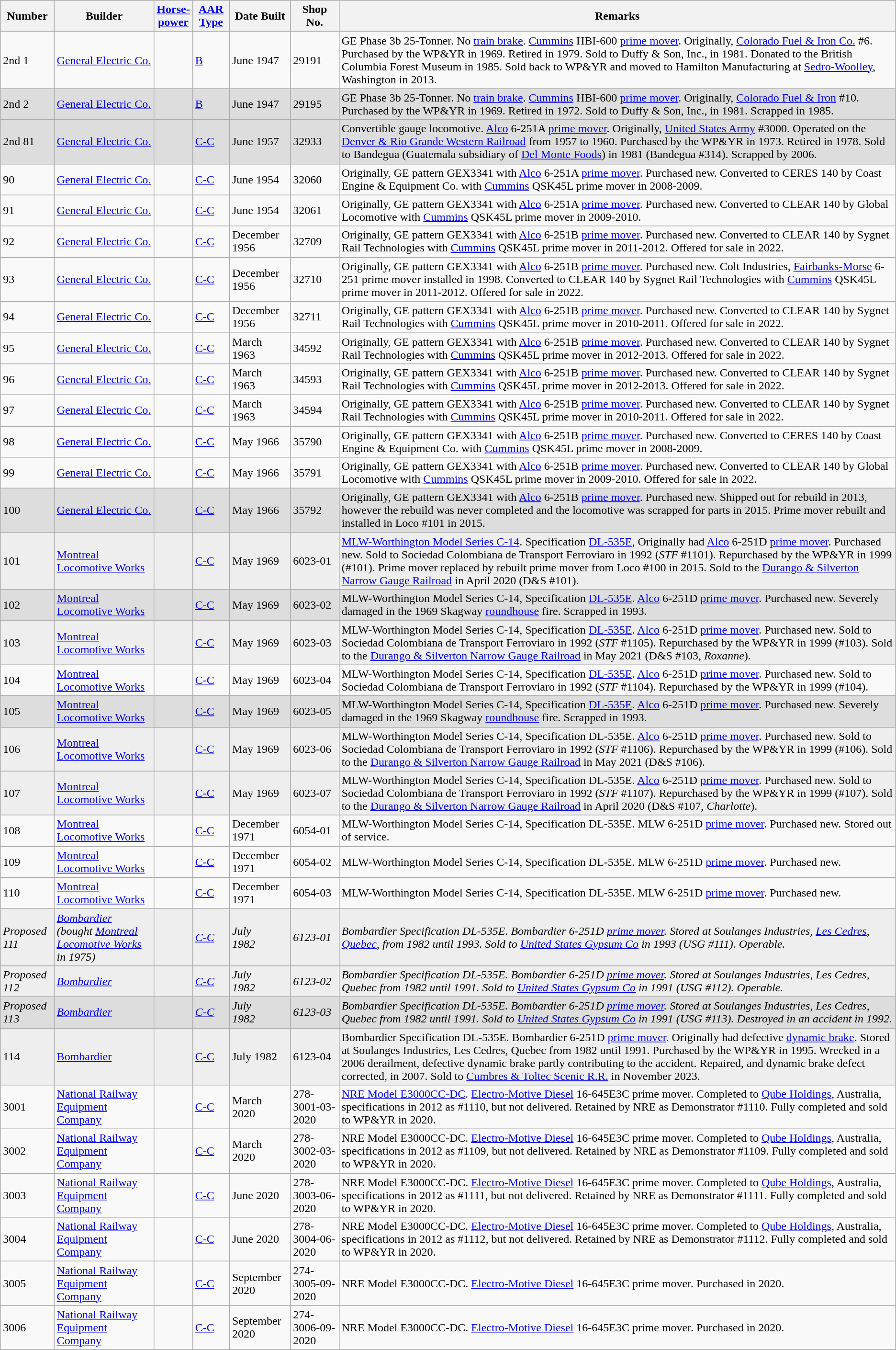<table class="wikitable">
<tr>
<th>Number</th>
<th>Builder</th>
<th><a href='#'>Horse-<br>power</a></th>
<th><a href='#'>AAR Type</a></th>
<th>Date Built</th>
<th>Shop No.</th>
<th>Remarks</th>
</tr>
<tr>
<td>2nd 1</td>
<td><a href='#'>General Electric Co.</a></td>
<td></td>
<td><a href='#'>B</a></td>
<td>June 1947</td>
<td>29191</td>
<td>GE Phase 3b 25-Tonner. No <a href='#'>train brake</a>. <a href='#'>Cummins</a> HBI-600 <a href='#'>prime mover</a>. Originally, <a href='#'>Colorado Fuel & Iron Co.</a> #6. Purchased by the WP&YR in 1969. Retired in 1979. Sold to Duffy & Son, Inc., in 1981.  Donated to the British Columbia Forest Museum in 1985. Sold back to WP&YR and moved to Hamilton Manufacturing at <a href='#'>Sedro-Woolley</a>, Washington in 2013.</td>
</tr>
<tr bgcolor=#DDDDDD>
<td>2nd 2</td>
<td><a href='#'>General Electric Co.</a></td>
<td></td>
<td><a href='#'>B</a></td>
<td>June 1947</td>
<td>29195</td>
<td>GE Phase 3b 25-Tonner. No <a href='#'>train brake</a>. <a href='#'>Cummins</a> HBI-600 <a href='#'>prime mover</a>. Originally, <a href='#'>Colorado Fuel & Iron</a> #10. Purchased by the WP&YR in 1969. Retired in 1972. Sold to Duffy & Son, Inc., in 1981.  Scrapped in 1985.</td>
</tr>
<tr bgcolor=#DDDDDD>
<td>2nd 81</td>
<td><a href='#'>General Electric Co.</a></td>
<td></td>
<td><a href='#'>C-C</a></td>
<td>June 1957</td>
<td>32933</td>
<td>Convertible gauge locomotive. <a href='#'>Alco</a> 6-251A <a href='#'>prime mover</a>. Originally, <a href='#'>United States Army</a> #3000. Operated on the <a href='#'>Denver & Rio Grande Western Railroad</a> from 1957 to 1960. Purchased by the WP&YR in 1973. Retired in 1978. Sold to Bandegua (Guatemala subsidiary of <a href='#'>Del Monte Foods</a>) in 1981 (Bandegua #314). Scrapped by 2006.</td>
</tr>
<tr>
<td>90</td>
<td><a href='#'>General Electric Co.</a></td>
<td></td>
<td><a href='#'>C-C</a></td>
<td>June 1954</td>
<td>32060</td>
<td>Originally, GE pattern GEX3341 with <a href='#'>Alco</a> 6-251A <a href='#'>prime mover</a>. Purchased new. Converted to CERES 140 by Coast Engine & Equipment Co. with <a href='#'>Cummins</a> QSK45L prime mover in 2008-2009.</td>
</tr>
<tr>
<td>91</td>
<td><a href='#'>General Electric Co.</a></td>
<td></td>
<td><a href='#'>C-C</a></td>
<td>June 1954</td>
<td>32061</td>
<td>Originally, GE pattern GEX3341 with <a href='#'>Alco</a> 6-251A <a href='#'>prime mover</a>. Purchased new. Converted to CLEAR 140 by Global Locomotive with <a href='#'>Cummins</a> QSK45L prime mover in 2009-2010.</td>
</tr>
<tr>
<td>92</td>
<td><a href='#'>General Electric Co.</a></td>
<td></td>
<td><a href='#'>C-C</a></td>
<td>December 1956</td>
<td>32709</td>
<td>Originally, GE pattern GEX3341 with <a href='#'>Alco</a> 6-251B <a href='#'>prime mover</a>. Purchased new. Converted to CLEAR 140 by Sygnet Rail Technologies with <a href='#'>Cummins</a> QSK45L prime mover in 2011-2012. Offered for sale in 2022.</td>
</tr>
<tr>
<td>93</td>
<td><a href='#'>General Electric Co.</a></td>
<td></td>
<td><a href='#'>C-C</a></td>
<td>December 1956</td>
<td>32710</td>
<td>Originally, GE pattern GEX3341 with <a href='#'>Alco</a> 6-251B <a href='#'>prime mover</a>. Purchased new. Colt Industries, <a href='#'>Fairbanks-Morse</a> 6-251 prime mover installed in 1998. Converted to CLEAR 140 by Sygnet Rail Technologies with <a href='#'>Cummins</a> QSK45L prime mover in 2011-2012. Offered for sale in 2022.</td>
</tr>
<tr>
<td>94</td>
<td><a href='#'>General Electric Co.</a></td>
<td></td>
<td><a href='#'>C-C</a></td>
<td>December 1956</td>
<td>32711</td>
<td>Originally, GE pattern GEX3341 with <a href='#'>Alco</a> 6-251B <a href='#'>prime mover</a>. Purchased new. Converted to CLEAR 140 by Sygnet Rail Technologies with <a href='#'>Cummins</a> QSK45L prime mover in 2010-2011. Offered for sale in 2022.</td>
</tr>
<tr>
<td>95</td>
<td><a href='#'>General Electric Co.</a></td>
<td></td>
<td><a href='#'>C-C</a></td>
<td>March 1963</td>
<td>34592</td>
<td>Originally, GE pattern GEX3341 with <a href='#'>Alco</a> 6-251B <a href='#'>prime mover</a>. Purchased new. Converted to CLEAR 140 by Sygnet Rail Technologies with <a href='#'>Cummins</a> QSK45L prime mover in 2012-2013. Offered for sale in 2022.</td>
</tr>
<tr>
<td>96</td>
<td><a href='#'>General Electric Co.</a></td>
<td></td>
<td><a href='#'>C-C</a></td>
<td>March 1963</td>
<td>34593</td>
<td>Originally, GE pattern GEX3341 with <a href='#'>Alco</a> 6-251B <a href='#'>prime mover</a>. Purchased new. Converted to CLEAR 140 by Sygnet Rail Technologies with <a href='#'>Cummins</a> QSK45L prime mover in 2012-2013. Offered for sale in 2022.</td>
</tr>
<tr>
<td>97</td>
<td><a href='#'>General Electric Co.</a></td>
<td></td>
<td><a href='#'>C-C</a></td>
<td>March 1963</td>
<td>34594</td>
<td>Originally, GE pattern GEX3341 with <a href='#'>Alco</a> 6-251B <a href='#'>prime mover</a>. Purchased new. Converted to CLEAR 140 by Sygnet Rail Technologies with <a href='#'>Cummins</a> QSK45L prime mover in 2010-2011. Offered for sale in 2022.</td>
</tr>
<tr>
<td>98</td>
<td><a href='#'>General Electric Co.</a></td>
<td></td>
<td><a href='#'>C-C</a></td>
<td>May 1966</td>
<td>35790</td>
<td>Originally, GE pattern GEX3341 with <a href='#'>Alco</a> 6-251B <a href='#'>prime mover</a>. Purchased new. Converted to CERES 140 by Coast Engine & Equipment Co. with <a href='#'>Cummins</a> QSK45L prime mover in 2008-2009.</td>
</tr>
<tr>
<td>99</td>
<td><a href='#'>General Electric Co.</a></td>
<td></td>
<td><a href='#'>C-C</a></td>
<td>May 1966</td>
<td>35791</td>
<td>Originally, GE pattern GEX3341 with <a href='#'>Alco</a> 6-251B <a href='#'>prime mover</a>. Purchased new. Converted to CLEAR 140 by Global Locomotive with <a href='#'>Cummins</a> QSK45L prime mover in 2009-2010. Offered for sale in 2022.</td>
</tr>
<tr bgcolor=#DDDDDD>
<td>100</td>
<td><a href='#'>General Electric Co.</a></td>
<td></td>
<td><a href='#'>C-C</a></td>
<td>May 1966</td>
<td>35792</td>
<td>Originally, GE pattern GEX3341 with <a href='#'>Alco</a> 6-251B <a href='#'>prime mover</a>. Purchased new. Shipped out for rebuild in 2013, however the rebuild was never completed and the locomotive was scrapped for parts in 2015.  Prime mover rebuilt and installed in Loco #101 in 2015.</td>
</tr>
<tr bgcolor=#EEEEEE>
<td>101</td>
<td><a href='#'>Montreal Locomotive Works</a></td>
<td></td>
<td><a href='#'>C-C</a></td>
<td>May 1969</td>
<td>6023-01</td>
<td><a href='#'>MLW-Worthington Model Series C-14</a>. Specification <a href='#'>DL-535E</a>, Originally had <a href='#'>Alco</a> 6-251D <a href='#'>prime mover</a>. Purchased new. Sold to Sociedad Colombiana de Transport Ferroviaro in 1992 (<em>STF</em> #1101). Repurchased by the WP&YR in 1999 (#101).  Prime mover replaced by rebuilt prime mover from Loco #100 in 2015.  Sold to the <a href='#'>Durango & Silverton Narrow Gauge Railroad</a> in April 2020 (D&S #101).</td>
</tr>
<tr bgcolor=#DDDDDD>
<td>102</td>
<td><a href='#'>Montreal Locomotive Works</a></td>
<td></td>
<td><a href='#'>C-C</a></td>
<td>May 1969</td>
<td>6023-02</td>
<td>MLW-Worthington Model Series C-14, Specification <a href='#'>DL-535E</a>. <a href='#'>Alco</a> 6-251D <a href='#'>prime mover</a>. Purchased new. Severely damaged in the 1969 Skagway <a href='#'>roundhouse</a> fire. Scrapped in 1993.</td>
</tr>
<tr bgcolor=#EEEEEE>
<td>103</td>
<td><a href='#'>Montreal Locomotive Works</a></td>
<td></td>
<td><a href='#'>C-C</a></td>
<td>May 1969</td>
<td>6023-03</td>
<td>MLW-Worthington Model Series C-14, Specification <a href='#'>DL-535E</a>. <a href='#'>Alco</a> 6-251D <a href='#'>prime mover</a>. Purchased new. Sold to Sociedad Colombiana de Transport Ferroviaro in 1992 (<em>STF</em> #1105). Repurchased by the WP&YR in 1999 (#103). Sold to the <a href='#'>Durango & Silverton Narrow Gauge Railroad</a> in May 2021 (D&S #103, <em>Roxanne</em>).</td>
</tr>
<tr>
<td>104</td>
<td><a href='#'>Montreal Locomotive Works</a></td>
<td></td>
<td><a href='#'>C-C</a></td>
<td>May 1969</td>
<td>6023-04</td>
<td>MLW-Worthington Model Series C-14, Specification <a href='#'>DL-535E</a>. <a href='#'>Alco</a> 6-251D <a href='#'>prime mover</a>. Purchased new. Sold to Sociedad Colombiana de Transport Ferroviaro in 1992 (<em>STF</em> #1104). Repurchased by the WP&YR in 1999 (#104).</td>
</tr>
<tr bgcolor=#DDDDDD>
<td>105</td>
<td><a href='#'>Montreal Locomotive Works</a></td>
<td></td>
<td><a href='#'>C-C</a></td>
<td>May 1969</td>
<td>6023-05</td>
<td>MLW-Worthington Model Series C-14, Specification <a href='#'>DL-535E</a>. <a href='#'>Alco</a> 6-251D <a href='#'>prime mover</a>. Purchased new. Severely damaged in the 1969 Skagway <a href='#'>roundhouse</a> fire. Scrapped in 1993.</td>
</tr>
<tr bgcolor=#EEEEEE>
<td>106</td>
<td><a href='#'>Montreal Locomotive Works</a></td>
<td></td>
<td><a href='#'>C-C</a></td>
<td>May 1969</td>
<td>6023-06</td>
<td>MLW-Worthington Model Series C-14, Specification DL-535E. <a href='#'>Alco</a> 6-251D <a href='#'>prime mover</a>. Purchased new. Sold to Sociedad Colombiana de Transport Ferroviaro in 1992 (<em>STF</em> #1106). Repurchased by the WP&YR in 1999 (#106). Sold to the <a href='#'>Durango & Silverton Narrow Gauge Railroad</a> in May 2021 (D&S #106).</td>
</tr>
<tr bgcolor=#EEEEEE>
<td>107</td>
<td><a href='#'>Montreal Locomotive Works</a></td>
<td></td>
<td><a href='#'>C-C</a></td>
<td>May 1969</td>
<td>6023-07</td>
<td>MLW-Worthington Model Series C-14, Specification DL-535E. <a href='#'>Alco</a> 6-251D <a href='#'>prime mover</a>. Purchased new. Sold to Sociedad Colombiana de Transport Ferroviaro in 1992 (<em>STF</em> #1107). Repurchased by the WP&YR in 1999 (#107). Sold to the <a href='#'>Durango & Silverton Narrow Gauge Railroad</a> in April 2020 (D&S #107, <em>Charlotte</em>).</td>
</tr>
<tr>
<td>108</td>
<td><a href='#'>Montreal Locomotive Works</a></td>
<td></td>
<td><a href='#'>C-C</a></td>
<td>December 1971</td>
<td>6054-01</td>
<td>MLW-Worthington Model Series C-14, Specification DL-535E. MLW 6-251D <a href='#'>prime mover</a>. Purchased new. Stored out of service.</td>
</tr>
<tr>
<td>109</td>
<td><a href='#'>Montreal Locomotive Works</a></td>
<td></td>
<td><a href='#'>C-C</a></td>
<td>December 1971</td>
<td>6054-02</td>
<td>MLW-Worthington Model Series C-14, Specification DL-535E. MLW 6-251D <a href='#'>prime mover</a>. Purchased new.</td>
</tr>
<tr>
<td>110</td>
<td><a href='#'>Montreal Locomotive Works</a></td>
<td></td>
<td><a href='#'>C-C</a></td>
<td>December 1971</td>
<td>6054-03</td>
<td>MLW-Worthington Model Series C-14, Specification DL-535E. MLW 6-251D <a href='#'>prime mover</a>. Purchased new.</td>
</tr>
<tr bgcolor=#EEEEEE>
<td><em>Proposed 111</em></td>
<td><em><a href='#'>Bombardier</a><br>(bought <a href='#'>Montreal Locomotive Works</a> in 1975)</em></td>
<td><em></em></td>
<td><em><a href='#'>C-C</a></em></td>
<td><em>July</em><br><em>1982</em></td>
<td><em>6123-01</em></td>
<td><em>Bombardier Specification DL-535E. Bombardier 6-251D <a href='#'>prime mover</a>. Stored at Soulanges Industries, <a href='#'>Les Cedres</a>, <a href='#'>Quebec</a>, from 1982 until 1993. Sold to <a href='#'>United States Gypsum Co</a> in 1993 (USG #111). Operable.</em></td>
</tr>
<tr bgcolor=#EEEEEE>
<td><em>Proposed 112</em></td>
<td><em><a href='#'>Bombardier</a></em></td>
<td><em></em></td>
<td><em><a href='#'>C-C</a></em></td>
<td><em>July</em><br><em>1982</em></td>
<td><em>6123-02</em></td>
<td><em>Bombardier Specification DL-535E. Bombardier 6-251D <a href='#'>prime mover</a>. Stored at Soulanges Industries, Les Cedres, Quebec from 1982 until 1991. Sold to <a href='#'>United States Gypsum Co</a> in 1991 (USG #112). Operable.</em></td>
</tr>
<tr bgcolor=#DDDDDD>
<td><em>Proposed 113</em></td>
<td><em><a href='#'>Bombardier</a></em></td>
<td><em></em></td>
<td><em><a href='#'>C-C</a></em></td>
<td><em>July</em><br><em>1982</em></td>
<td><em>6123-03</em></td>
<td><em>Bombardier Specification DL-535E. Bombardier 6-251D <a href='#'>prime mover</a>. Stored at Soulanges Industries, Les Cedres, Quebec from 1982 until 1991. Sold to <a href='#'>United States Gypsum Co</a> in 1991 (USG #113). Destroyed in an accident in 1992.</em></td>
</tr>
<tr bgcolor=#EEEEEE>
<td>114</td>
<td><a href='#'>Bombardier</a></td>
<td></td>
<td><a href='#'>C-C</a></td>
<td>July 1982</td>
<td>6123-04</td>
<td>Bombardier Specification DL-535E. Bombardier 6-251D <a href='#'>prime mover</a>.  Originally had defective <a href='#'>dynamic brake</a>.  Stored at Soulanges Industries, Les Cedres, Quebec from 1982 until 1991. Purchased by the WP&YR in 1995. Wrecked in a 2006 derailment, defective dynamic brake partly contributing to the accident.  Repaired, and dynamic brake defect corrected, in 2007.  Sold to <a href='#'>Cumbres & Toltec Scenic R.R.</a> in November 2023.</td>
</tr>
<tr>
<td>3001</td>
<td><a href='#'>National Railway Equipment Company</a></td>
<td></td>
<td><a href='#'>C-C</a></td>
<td>March 2020</td>
<td>278-3001-03-2020</td>
<td><a href='#'>NRE Model E3000CC-DC</a>. <a href='#'>Electro-Motive Diesel</a> 16-645E3C prime mover. Completed to <a href='#'>Qube Holdings</a>, Australia, specifications in 2012 as #1110, but not delivered.  Retained by NRE as Demonstrator #1110.  Fully completed and sold to WP&YR in 2020.</td>
</tr>
<tr>
<td>3002</td>
<td><a href='#'>National Railway Equipment Company</a></td>
<td></td>
<td><a href='#'>C-C</a></td>
<td>March 2020</td>
<td>278-3002-03-2020</td>
<td>NRE Model E3000CC-DC. <a href='#'>Electro-Motive Diesel</a> 16-645E3C prime mover. Completed to <a href='#'>Qube Holdings</a>, Australia, specifications in 2012 as #1109, but not delivered.  Retained by NRE as Demonstrator #1109.  Fully completed and sold to WP&YR in 2020.</td>
</tr>
<tr>
<td>3003</td>
<td><a href='#'>National Railway Equipment Company</a></td>
<td></td>
<td><a href='#'>C-C</a></td>
<td>June 2020</td>
<td>278-3003-06-2020</td>
<td>NRE Model E3000CC-DC. <a href='#'>Electro-Motive Diesel</a> 16-645E3C prime mover. Completed to <a href='#'>Qube Holdings</a>, Australia, specifications in 2012 as #1111, but not delivered.  Retained by NRE as Demonstrator #1111.  Fully completed and sold to WP&YR in 2020.</td>
</tr>
<tr>
<td>3004</td>
<td><a href='#'>National Railway Equipment Company</a></td>
<td></td>
<td><a href='#'>C-C</a></td>
<td>June 2020</td>
<td>278-3004-06-2020</td>
<td>NRE Model E3000CC-DC. <a href='#'>Electro-Motive Diesel</a> 16-645E3C prime mover. Completed to <a href='#'>Qube Holdings</a>, Australia, specifications in 2012 as #1112, but not delivered.  Retained by NRE as Demonstrator #1112.  Fully completed and sold to WP&YR in 2020.</td>
</tr>
<tr>
<td>3005</td>
<td><a href='#'>National Railway Equipment Company</a></td>
<td></td>
<td><a href='#'>C-C</a></td>
<td>September 2020</td>
<td>274-3005-09-2020</td>
<td>NRE Model E3000CC-DC. <a href='#'>Electro-Motive Diesel</a> 16-645E3C prime mover.  Purchased in 2020.</td>
</tr>
<tr>
<td>3006</td>
<td><a href='#'>National Railway Equipment Company</a></td>
<td></td>
<td><a href='#'>C-C</a></td>
<td>September 2020</td>
<td>274-3006-09-2020</td>
<td>NRE Model E3000CC-DC. <a href='#'>Electro-Motive Diesel</a> 16-645E3C prime mover.  Purchased in 2020.</td>
</tr>
</table>
